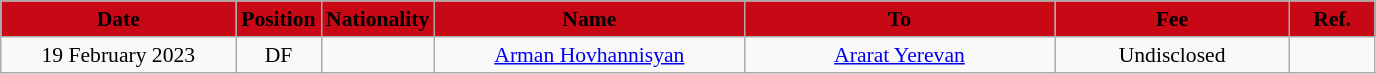<table class="wikitable"  style="text-align:center; font-size:90%; ">
<tr>
<th style="background:#C80815; color:black; width:150px;">Date</th>
<th style="background:#C80815; color:black; width:50px;">Position</th>
<th style="background:#C80815; color:black; width:50px;">Nationality</th>
<th style="background:#C80815; color:black; width:200px;">Name</th>
<th style="background:#C80815; color:black; width:200px;">To</th>
<th style="background:#C80815; color:black; width:150px;">Fee</th>
<th style="background:#C80815; color:black; width:50px;">Ref.</th>
</tr>
<tr>
<td>19 February 2023</td>
<td>DF</td>
<td></td>
<td><a href='#'>Arman Hovhannisyan</a></td>
<td><a href='#'>Ararat Yerevan</a></td>
<td>Undisclosed</td>
<td></td>
</tr>
</table>
